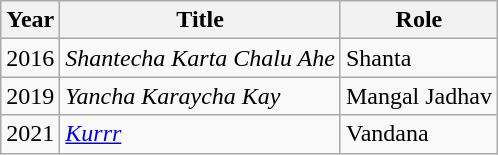<table class="wikitable">
<tr>
<th>Year</th>
<th>Title</th>
<th>Role</th>
</tr>
<tr>
<td>2016</td>
<td><em>Shantecha Karta Chalu Ahe</em></td>
<td>Shanta</td>
</tr>
<tr>
<td>2019</td>
<td><em>Yancha Karaycha Kay</em></td>
<td>Mangal Jadhav</td>
</tr>
<tr>
<td>2021</td>
<td><em><a href='#'>Kurrr</a></em></td>
<td>Vandana</td>
</tr>
</table>
